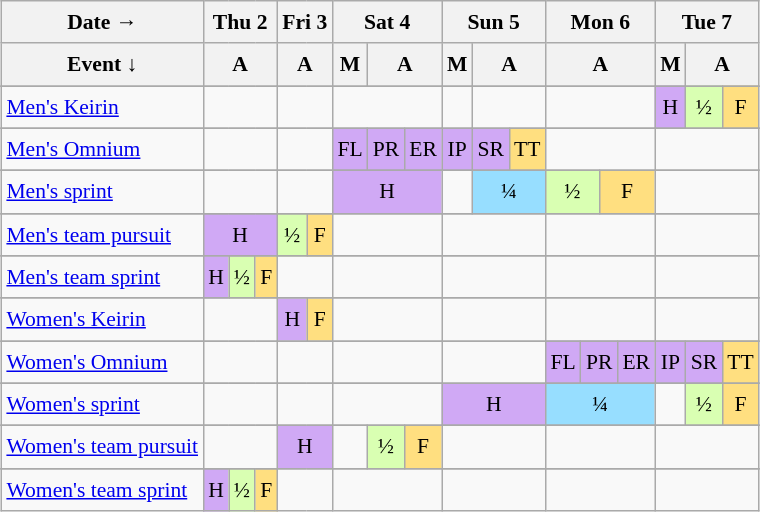<table class="wikitable" style="margin:0.5em auto; font-size:90%; line-height:1.5em;">
<tr style="text-align:center;">
<th>Date →</th>
<th colspan="3">Thu 2</th>
<th colspan="2">Fri 3</th>
<th colspan="3">Sat 4</th>
<th colspan="3">Sun 5</th>
<th colspan="4">Mon 6</th>
<th colspan="3">Tue 7</th>
</tr>
<tr>
<th>Event   ↓</th>
<th colspan="3">A</th>
<th colspan="2">A</th>
<th>M</th>
<th colspan="2">A</th>
<th>M</th>
<th colspan="2">A</th>
<th colspan="4">A</th>
<th>M</th>
<th colspan="2">A</th>
</tr>
<tr>
</tr>
<tr style="text-align:center;">
<td style="text-align:left;"><a href='#'>Men's Keirin</a></td>
<td colspan="3"></td>
<td colspan="2"></td>
<td colspan="3"></td>
<td></td>
<td colspan="2"></td>
<td colspan="4"></td>
<td style="background-color:#D0A9F5;">H</td>
<td style="background-color:#D9FFB2;">½</td>
<td style="background-color:#FFDF80;">F</td>
</tr>
<tr>
</tr>
<tr style="text-align:center;">
<td style="text-align:left;"><a href='#'>Men's Omnium</a></td>
<td colspan="3"></td>
<td colspan="2"></td>
<td style="background-color:#D0A9F5;">FL</td>
<td style="background-color:#D0A9F5;">PR</td>
<td style="background-color:#D0A9F5;">ER</td>
<td style="background-color:#D0A9F5;">IP</td>
<td style="background-color:#D0A9F5;">SR</td>
<td style="background-color:#FFDF80;">TT</td>
<td colspan="4"></td>
<td colspan="3"></td>
</tr>
<tr>
</tr>
<tr style="text-align:center;">
<td style="text-align:left;"><a href='#'>Men's sprint</a></td>
<td colspan="3"></td>
<td colspan="2"></td>
<td colspan="3" style="background-color:#D0A9F5">H</td>
<td></td>
<td colspan="2" style="background-color:#97DEFF">¼</td>
<td colspan="2" style="background-color:#D9FFB2">½</td>
<td colspan="2" style="background-color:#FFDF80">F</td>
<td colspan="3"></td>
</tr>
<tr>
</tr>
<tr style="text-align:center;">
<td style="text-align:left;"><a href='#'>Men's team pursuit</a></td>
<td colspan="3" style="background-color:#D0A9F5">H</td>
<td style="background-color:#D9FFB2;">½</td>
<td style="background-color:#FFDF80;">F</td>
<td colspan="3"></td>
<td colspan="3"></td>
<td colspan="4"></td>
<td colspan="3"></td>
</tr>
<tr>
</tr>
<tr style="text-align:center;">
<td style="text-align:left;"><a href='#'>Men's team sprint</a></td>
<td style="background-color:#D0A9F5;">H</td>
<td style="background-color:#D9FFB2;">½</td>
<td style="background-color:#FFDF80;">F</td>
<td colspan="2"></td>
<td colspan="3"></td>
<td colspan="3"></td>
<td colspan="4"></td>
<td colspan="3"></td>
</tr>
<tr>
</tr>
<tr style="text-align:center;">
<td style="text-align:left;"><a href='#'>Women's Keirin</a></td>
<td colspan="3"></td>
<td style="background-color:#D0A9F5;">H</td>
<td style="background-color:#FFDF80;">F</td>
<td colspan="3"></td>
<td colspan="3"></td>
<td colspan="4"></td>
<td colspan="3"></td>
</tr>
<tr>
</tr>
<tr style="text-align:center;">
<td style="text-align:left;"><a href='#'>Women's Omnium</a></td>
<td colspan="3"></td>
<td colspan="2"></td>
<td colspan="3"></td>
<td colspan="3"></td>
<td style="background-color:#D0A9F5;">FL</td>
<td colspan="2" style="background-color:#D0A9F5">PR</td>
<td style="background-color:#D0A9F5;">ER</td>
<td style="background-color:#D0A9F5;">IP</td>
<td style="background-color:#D0A9F5;">SR</td>
<td style="background-color:#FFDF80;">TT</td>
</tr>
<tr>
</tr>
<tr style="text-align:center;">
<td style="text-align:left;"><a href='#'>Women's sprint</a></td>
<td colspan="3"></td>
<td colspan="2"></td>
<td colspan="3"></td>
<td colspan="3" style="background-color:#D0A9F5">H</td>
<td colspan="4" style="background-color:#97DEFF">¼</td>
<td></td>
<td style="background-color:#D9FFB2;">½</td>
<td style="background-color:#FFDF80;">F</td>
</tr>
<tr>
</tr>
<tr style="text-align:center;">
<td style="text-align:left;"><a href='#'>Women's team pursuit</a></td>
<td colspan="3"></td>
<td colspan="2" style="background-color:#D0A9F5">H</td>
<td></td>
<td style="background-color:#D9FFB2;">½</td>
<td style="background-color:#FFDF80;">F</td>
<td colspan="3"></td>
<td colspan="4"></td>
<td colspan="3"></td>
</tr>
<tr>
</tr>
<tr style="text-align:center;">
<td style="text-align:left;"><a href='#'>Women's team sprint</a></td>
<td style="background-color:#D0A9F5;">H</td>
<td style="background-color:#D9FFB2;">½</td>
<td style="background-color:#FFDF80;">F</td>
<td colspan="2"></td>
<td colspan="3"></td>
<td colspan="3"></td>
<td colspan="4"></td>
<td colspan="3"></td>
</tr>
</table>
